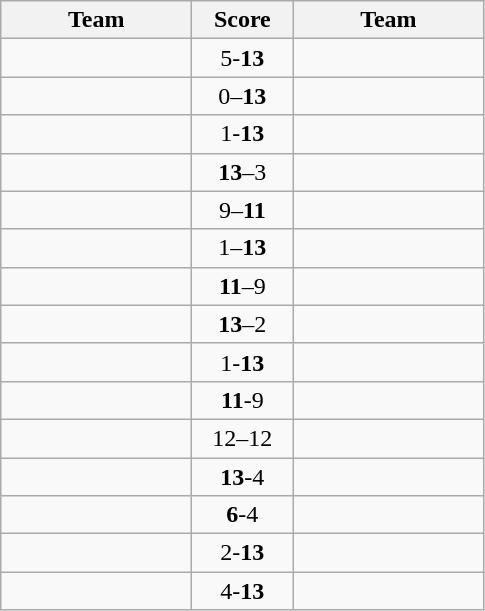<table class="wikitable" style="text-align: center;">
<tr>
<th width=120>Team</th>
<th width=60>Score</th>
<th width=120>Team</th>
</tr>
<tr>
<td align=left></td>
<td>5-<strong>13</strong></td>
<td align=left><strong></strong></td>
</tr>
<tr>
<td align=left></td>
<td>0–<strong>13</strong></td>
<td align=left><strong></strong></td>
</tr>
<tr>
<td align=left></td>
<td>1-<strong>13</strong></td>
<td align=left><strong></strong></td>
</tr>
<tr>
<td align=left><strong></strong></td>
<td><strong>13</strong>–3</td>
<td align=left></td>
</tr>
<tr>
<td align=left></td>
<td>9–<strong>11</strong></td>
<td align=left><strong></strong></td>
</tr>
<tr>
<td align=left></td>
<td>1–<strong>13</strong></td>
<td align=left><strong></strong></td>
</tr>
<tr>
<td align=left><strong></strong></td>
<td><strong>11</strong>–9</td>
<td align=left></td>
</tr>
<tr>
<td align=left><strong></strong></td>
<td><strong>13</strong>–2</td>
<td align=left></td>
</tr>
<tr>
<td align=left><strong></strong></td>
<td>1-<strong>13</strong></td>
<td align=left></td>
</tr>
<tr>
<td align=left><strong></strong></td>
<td><strong>11</strong>-9</td>
<td align=left></td>
</tr>
<tr>
<td align=left></td>
<td>12–12</td>
<td align=left></td>
</tr>
<tr>
<td align=left><strong></strong></td>
<td><strong>13</strong>-4</td>
<td align=left></td>
</tr>
<tr>
<td align=left><strong></strong></td>
<td><strong>6</strong>-4</td>
<td align=left></td>
</tr>
<tr>
<td align=left></td>
<td>2-<strong>13</strong></td>
<td align=left><strong></strong></td>
</tr>
<tr>
<td align=left></td>
<td>4-<strong>13</strong></td>
<td align=left></td>
</tr>
</table>
